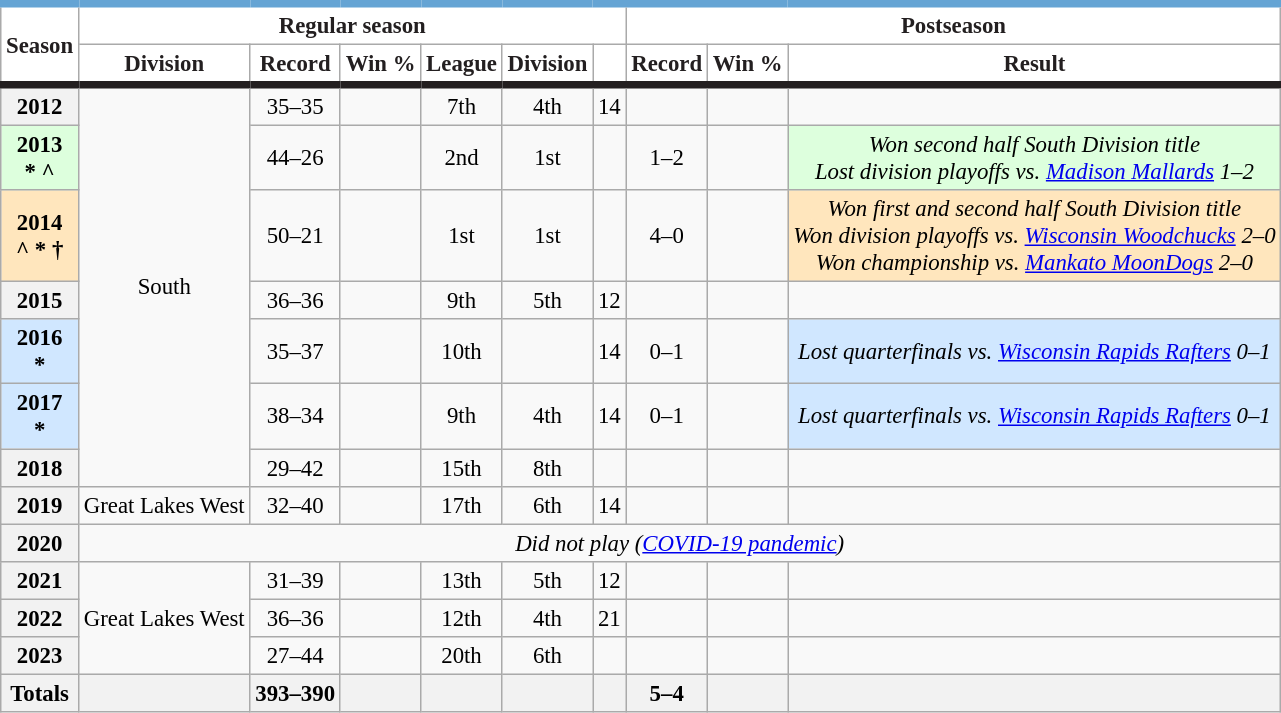<table class="wikitable sortable plainrowheaders" style="font-size: 95%; text-align:center;">
<tr>
<th rowspan="2" scope="col" style="background-color:#ffffff; border-top:#65A4D4 5px solid; border-bottom:#231f20 5px solid; color:#231F20">Season</th>
<th colspan="6" scope="col" style="background-color:#ffffff; border-top:#65A4D4 5px solid; color:#231f20">Regular season</th>
<th colspan="3" scope="col" style="background-color:#ffffff; border-top:#65A4D4 5px solid; color:#231f20">Postseason</th>
</tr>
<tr>
<th scope="col" style="background-color:#ffffff; border-bottom:#231F20 5px solid; color:#231f20">Division</th>
<th scope="col" style="background-color:#ffffff; border-bottom:#231F20 5px solid; color:#231f20">Record</th>
<th scope="col" style="background-color:#ffffff; border-bottom:#231F20 5px solid; color:#231f20">Win %</th>
<th scope="col" style="background-color:#ffffff; border-bottom:#231F20 5px solid; color:#231f20">League</th>
<th scope="col" style="background-color:#ffffff; border-bottom:#231F20 5px solid; color:#231f20">Division</th>
<th scope="col" style="background-color:#ffffff; border-bottom:#231F20 5px solid; color:#231f20"></th>
<th scope="col" style="background-color:#ffffff; border-bottom:#231F20 5px solid; color:#231f20">Record</th>
<th scope="col" style="background-color:#ffffff; border-bottom:#231F20 5px solid; color:#231f20">Win %</th>
<th class="unsortable" scope="col" style="background-color:#ffffff; border-bottom:#231F20 5px solid; color:#231f20">Result</th>
</tr>
<tr>
<th scope="row" style="text-align:center">2012</th>
<td rowspan="7">South</td>
<td>35–35</td>
<td></td>
<td>7th</td>
<td>4th</td>
<td>14</td>
<td></td>
<td></td>
<td></td>
</tr>
<tr>
<th scope="row" style="text-align:center; background-color:#DDFFDD"">2013<br>* ^</th>
<td>44–26</td>
<td></td>
<td>2nd</td>
<td>1st</td>
<td></td>
<td>1–2</td>
<td></td>
<td style="background-color:#DDFFDD"><em>Won second half South Division title<br>Lost division playoffs vs. <a href='#'>Madison Mallards</a> 1–2</em></td>
</tr>
<tr>
<th scope="row" style="text-align:center; background:#FFE6BD">2014<br>^ * †</th>
<td>50–21</td>
<td></td>
<td>1st</td>
<td>1st</td>
<td></td>
<td>4–0</td>
<td></td>
<td bgcolor="#FFE6BD"><em>Won first and second half South Division title<br>Won division playoffs vs. <a href='#'>Wisconsin Woodchucks</a> 2–0<br>Won championship vs. <a href='#'>Mankato MoonDogs</a> 2–0</em></td>
</tr>
<tr>
<th scope="row" style="text-align:center">2015</th>
<td>36–36</td>
<td></td>
<td>9th</td>
<td>5th</td>
<td>12</td>
<td></td>
<td></td>
<td></td>
</tr>
<tr>
<th scope="row" style="text-align:center; background:#D0E7FF">2016<br>*</th>
<td>35–37</td>
<td></td>
<td>10th</td>
<td></td>
<td>14</td>
<td>0–1</td>
<td></td>
<td bgcolor="#D0E7FF"><em>Lost quarterfinals vs. <a href='#'>Wisconsin Rapids Rafters</a> 0–1</em></td>
</tr>
<tr>
<th scope="row" style="text-align:center; background:#D0E7FF">2017<br>*</th>
<td>38–34</td>
<td></td>
<td>9th</td>
<td>4th</td>
<td>14</td>
<td>0–1</td>
<td></td>
<td style="background:#D0E7FF"><em>Lost quarterfinals vs. <a href='#'>Wisconsin Rapids Rafters</a> 0–1</em></td>
</tr>
<tr>
<th scope="row" style="text-align:center">2018</th>
<td>29–42</td>
<td></td>
<td>15th</td>
<td>8th</td>
<td></td>
<td></td>
<td></td>
<td></td>
</tr>
<tr>
<th scope="row" style="text-align:center">2019</th>
<td>Great Lakes West</td>
<td>32–40</td>
<td></td>
<td>17th</td>
<td>6th</td>
<td>14</td>
<td></td>
<td></td>
<td></td>
</tr>
<tr>
<th scope="row" style="text-align:center">2020</th>
<td colspan="9"><em>Did not play (<a href='#'>COVID-19 pandemic</a>)</em></td>
</tr>
<tr>
<th scope="row" style="text-align:center">2021</th>
<td rowspan="3">Great Lakes West</td>
<td>31–39</td>
<td></td>
<td>13th</td>
<td>5th</td>
<td>12</td>
<td></td>
<td></td>
<td></td>
</tr>
<tr>
<th scope="row" style="text-align:center">2022</th>
<td>36–36</td>
<td></td>
<td>12th</td>
<td>4th</td>
<td>21</td>
<td></td>
<td></td>
<td></td>
</tr>
<tr>
<th scope="row" style="text-align:center">2023</th>
<td>27–44</td>
<td></td>
<td>20th</td>
<td>6th</td>
<td></td>
<td></td>
<td></td>
<td></td>
</tr>
<tr class="sortbottom">
<th scope="row" style="text-align:center"><strong>Totals</strong></th>
<th></th>
<th>393–390</th>
<th></th>
<th></th>
<th></th>
<th></th>
<th>5–4</th>
<th></th>
<th></th>
</tr>
</table>
